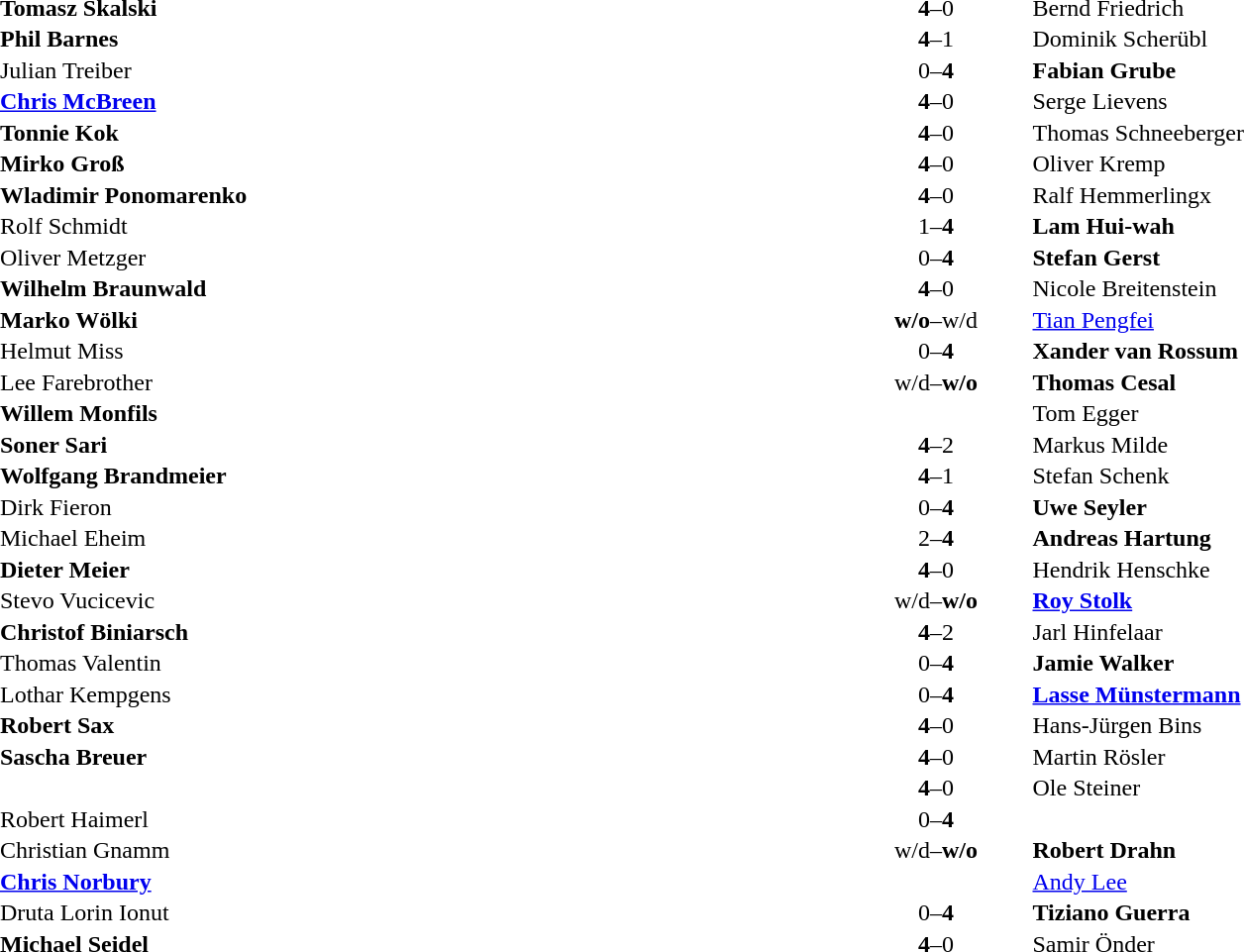<table width="100%" cellspacing="1">
<tr>
<th width=45%></th>
<th width=10%></th>
<th width=45%></th>
</tr>
<tr>
<td> <strong>Tomasz Skalski</strong></td>
<td align="center"><strong>4</strong>–0</td>
<td> Bernd Friedrich</td>
</tr>
<tr>
<td> <strong>Phil Barnes</strong></td>
<td align="center"><strong>4</strong>–1</td>
<td> Dominik Scherübl</td>
</tr>
<tr>
<td> Julian Treiber</td>
<td align="center">0–<strong>4</strong></td>
<td> <strong>Fabian Grube</strong></td>
</tr>
<tr>
<td> <strong><a href='#'>Chris McBreen</a></strong></td>
<td align="center"><strong>4</strong>–0</td>
<td> Serge Lievens</td>
</tr>
<tr>
<td> <strong>Tonnie Kok</strong></td>
<td align="center"><strong>4</strong>–0</td>
<td> Thomas Schneeberger</td>
</tr>
<tr>
<td> <strong>Mirko Groß</strong></td>
<td align="center"><strong>4</strong>–0</td>
<td> Oliver Kremp</td>
</tr>
<tr>
<td> <strong>Wladimir Ponomarenko</strong></td>
<td align="center"><strong>4</strong>–0</td>
<td> Ralf Hemmerlingx</td>
</tr>
<tr>
<td> Rolf Schmidt</td>
<td align="center">1–<strong>4</strong></td>
<td> <strong>Lam Hui-wah</strong></td>
</tr>
<tr>
<td> Oliver Metzger</td>
<td align="center">0–<strong>4</strong></td>
<td> <strong>Stefan Gerst</strong></td>
</tr>
<tr>
<td> <strong>Wilhelm Braunwald</strong></td>
<td align="center"><strong>4</strong>–0</td>
<td> Nicole Breitenstein</td>
</tr>
<tr>
<td> <strong>Marko Wölki</strong></td>
<td align="center"><strong>w/o</strong>–w/d</td>
<td> <a href='#'>Tian Pengfei</a></td>
</tr>
<tr>
<td> Helmut Miss</td>
<td align="center">0–<strong>4</strong></td>
<td> <strong>Xander van Rossum</strong></td>
</tr>
<tr>
<td> Lee Farebrother</td>
<td align="center">w/d–<strong>w/o</strong></td>
<td> <strong>Thomas Cesal</strong></td>
</tr>
<tr>
<td> <strong>Willem Monfils</strong></td>
<td align="center"></td>
<td> Tom Egger</td>
</tr>
<tr>
<td> <strong>Soner Sari</strong></td>
<td align="center"><strong>4</strong>–2</td>
<td> Markus Milde</td>
</tr>
<tr>
<td> <strong>Wolfgang Brandmeier</strong></td>
<td align="center"><strong>4</strong>–1</td>
<td> Stefan Schenk</td>
</tr>
<tr>
<td> Dirk Fieron</td>
<td align="center">0–<strong>4</strong></td>
<td> <strong>Uwe Seyler</strong></td>
</tr>
<tr>
<td> Michael Eheim</td>
<td align="center">2–<strong>4</strong></td>
<td> <strong>Andreas Hartung</strong></td>
</tr>
<tr>
<td> <strong>Dieter Meier</strong></td>
<td align="center"><strong>4</strong>–0</td>
<td> Hendrik Henschke</td>
</tr>
<tr>
<td> Stevo Vucicevic</td>
<td align="center">w/d–<strong>w/o</strong></td>
<td> <strong><a href='#'>Roy Stolk</a></strong></td>
</tr>
<tr>
<td> <strong>Christof Biniarsch</strong></td>
<td align="center"><strong>4</strong>–2</td>
<td> Jarl Hinfelaar</td>
</tr>
<tr>
<td> Thomas Valentin</td>
<td align="center">0–<strong>4</strong></td>
<td> <strong>Jamie Walker</strong></td>
</tr>
<tr>
<td> Lothar Kempgens</td>
<td align="center">0–<strong>4</strong></td>
<td> <strong><a href='#'>Lasse Münstermann</a></strong></td>
</tr>
<tr>
<td> <strong>Robert Sax</strong></td>
<td align="center"><strong>4</strong>–0</td>
<td> Hans-Jürgen Bins</td>
</tr>
<tr>
<td> <strong>Sascha Breuer</strong></td>
<td align="center"><strong>4</strong>–0</td>
<td> Martin Rösler</td>
</tr>
<tr>
<td></td>
<td align="center"><strong>4</strong>–0</td>
<td> Ole Steiner</td>
</tr>
<tr>
<td> Robert Haimerl</td>
<td align="center">0–<strong>4</strong></td>
<td></td>
</tr>
<tr>
<td> Christian Gnamm</td>
<td align="center">w/d–<strong>w/o</strong></td>
<td> <strong>Robert Drahn</strong></td>
</tr>
<tr>
<td> <strong><a href='#'>Chris Norbury</a></strong></td>
<td align="center"></td>
<td> <a href='#'>Andy Lee</a></td>
</tr>
<tr>
<td> Druta Lorin Ionut</td>
<td align="center">0–<strong>4</strong></td>
<td> <strong>Tiziano Guerra</strong></td>
</tr>
<tr>
<td> <strong>Michael Seidel</strong></td>
<td align="center"><strong>4</strong>–0</td>
<td> Samir Önder</td>
</tr>
</table>
